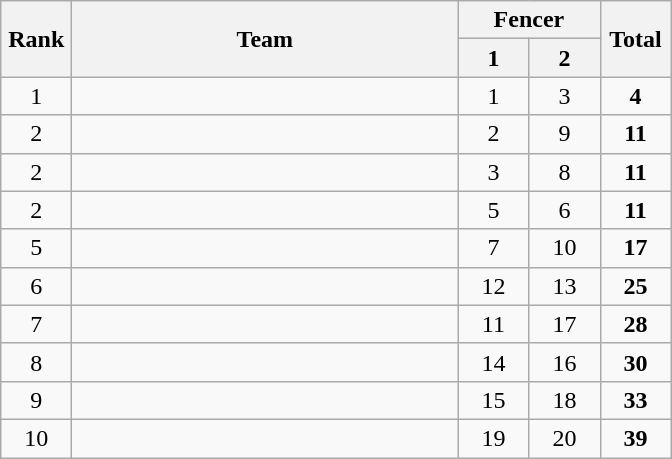<table class=wikitable style="text-align:center">
<tr>
<th rowspan=2 width=40>Rank</th>
<th rowspan=2 width=250>Team</th>
<th colspan=2>Fencer</th>
<th rowspan=2 width=40>Total</th>
</tr>
<tr>
<th width=40>1</th>
<th width=40>2</th>
</tr>
<tr>
<td>1</td>
<td align=left></td>
<td>1</td>
<td>3</td>
<td><strong>4</strong></td>
</tr>
<tr>
<td>2</td>
<td align=left></td>
<td>2</td>
<td>9</td>
<td><strong>11</strong></td>
</tr>
<tr>
<td>2</td>
<td align=left></td>
<td>3</td>
<td>8</td>
<td><strong>11</strong></td>
</tr>
<tr>
<td>2</td>
<td align=left></td>
<td>5</td>
<td>6</td>
<td><strong>11</strong></td>
</tr>
<tr>
<td>5</td>
<td align=left></td>
<td>7</td>
<td>10</td>
<td><strong>17</strong></td>
</tr>
<tr>
<td>6</td>
<td align=left></td>
<td>12</td>
<td>13</td>
<td><strong>25</strong></td>
</tr>
<tr>
<td>7</td>
<td align=left></td>
<td>11</td>
<td>17</td>
<td><strong>28</strong></td>
</tr>
<tr>
<td>8</td>
<td align=left></td>
<td>14</td>
<td>16</td>
<td><strong>30</strong></td>
</tr>
<tr>
<td>9</td>
<td align=left></td>
<td>15</td>
<td>18</td>
<td><strong>33</strong></td>
</tr>
<tr>
<td>10</td>
<td align=left></td>
<td>19</td>
<td>20</td>
<td><strong>39</strong></td>
</tr>
</table>
